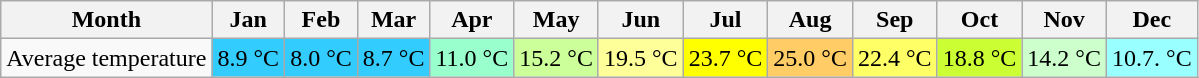<table class="wikitable">
<tr>
<th><strong>Month</strong></th>
<th><strong>Jan</strong></th>
<th><strong>Feb</strong></th>
<th><strong>Mar</strong></th>
<th><strong>Apr</strong></th>
<th><strong>May</strong></th>
<th><strong>Jun</strong></th>
<th><strong>Jul</strong></th>
<th><strong>Aug</strong></th>
<th><strong>Sep</strong></th>
<th><strong>Oct</strong></th>
<th><strong>Nov</strong></th>
<th><strong>Dec</strong></th>
</tr>
<tr>
<td>Average temperature</td>
<td style="background: #33CCFF; color: black;">8.9 °C</td>
<td style="background: #33CCFF; color: black;">8.0 °C</td>
<td style="background: #33CCFF; color: black;">8.7 °C</td>
<td style="background: #99FFCC; color: black;">11.0 °C</td>
<td style="background: #CCFF99; color: black;">15.2 °C</td>
<td style="background: #FFFF99; color: black;">19.5 °C</td>
<td style="background: #FFFF00; color: black;">23.7 °C</td>
<td style="background: #FFCC66; color: black;">25.0 °C</td>
<td style="background: #FFFF66; color: black;">22.4 °C</td>
<td style="background: #CCFF33; color: black;">18.8 °C</td>
<td style="background: #CCFFCC; color: black;">14.2 °C</td>
<td style="background: #99FFFF; color: black;">10.7. °C</td>
</tr>
</table>
